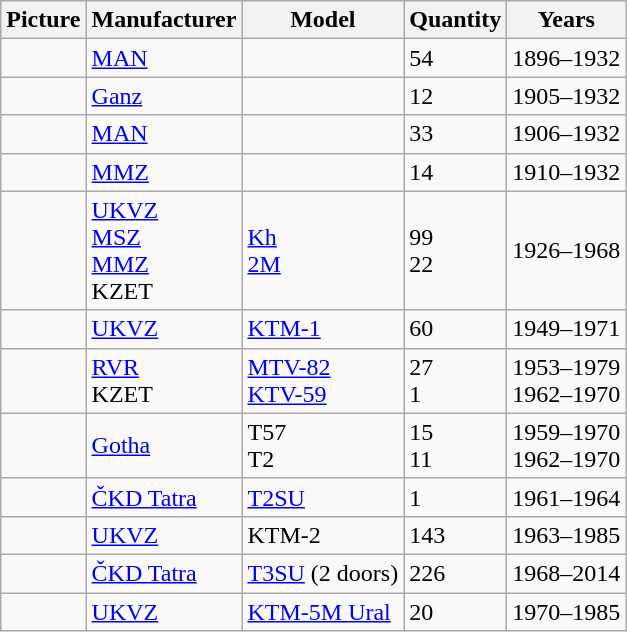<table class="wikitable sortable">
<tr>
<th>Picture</th>
<th>Manufacturer</th>
<th>Model</th>
<th>Quantity</th>
<th>Years</th>
</tr>
<tr>
<td></td>
<td> <a href='#'>MAN</a></td>
<td></td>
<td>54</td>
<td>1896–1932</td>
</tr>
<tr>
<td></td>
<td> <a href='#'>Ganz</a></td>
<td></td>
<td>12</td>
<td>1905–1932</td>
</tr>
<tr>
<td></td>
<td> <a href='#'>MAN</a></td>
<td></td>
<td>33</td>
<td>1906–1932</td>
</tr>
<tr>
<td></td>
<td> <a href='#'>MMZ</a></td>
<td></td>
<td>14</td>
<td>1910–1932</td>
</tr>
<tr>
<td></td>
<td> <a href='#'>UKVZ</a><br> <a href='#'>MSZ</a><br> <a href='#'>MMZ</a><br> KZET</td>
<td><a href='#'>Kh</a><br><a href='#'>2M</a></td>
<td>99<br>22</td>
<td>1926–1968</td>
</tr>
<tr>
<td></td>
<td> <a href='#'>UKVZ</a></td>
<td><a href='#'>KTM-1</a></td>
<td>60</td>
<td>1949–1971</td>
</tr>
<tr>
<td></td>
<td> <a href='#'>RVR</a><br> KZET</td>
<td><a href='#'>MTV-82</a><br><a href='#'>KTV-59</a></td>
<td>27<br>1</td>
<td>1953–1979<br>1962–1970</td>
</tr>
<tr>
<td></td>
<td> <a href='#'>Gotha</a></td>
<td>T57<br>T2</td>
<td>15<br>11</td>
<td>1959–1970<br>1962–1970</td>
</tr>
<tr>
<td></td>
<td> <a href='#'>ČKD Tatra</a></td>
<td><a href='#'>T2SU</a></td>
<td>1</td>
<td>1961–1964</td>
</tr>
<tr>
<td></td>
<td> <a href='#'>UKVZ</a></td>
<td>KTM-2</td>
<td>143</td>
<td>1963–1985</td>
</tr>
<tr>
<td></td>
<td> <a href='#'>ČKD Tatra</a></td>
<td><a href='#'>T3SU</a> (2 doors)</td>
<td>226</td>
<td>1968–2014</td>
</tr>
<tr>
<td></td>
<td> <a href='#'>UKVZ</a></td>
<td><a href='#'>KTM-5M Ural</a></td>
<td>20</td>
<td>1970–1985</td>
</tr>
</table>
